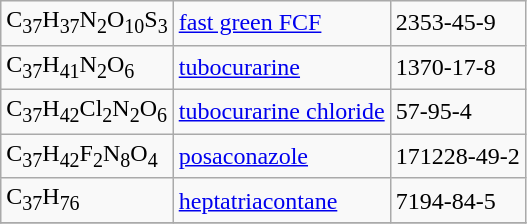<table class="wikitable">
<tr>
<td>C<sub>37</sub>H<sub>37</sub>N<sub>2</sub>O<sub>10</sub>S<sub>3</sub></td>
<td><a href='#'>fast green FCF</a></td>
<td>2353-45-9</td>
</tr>
<tr>
<td>C<sub>37</sub>H<sub>41</sub>N<sub>2</sub>O<sub>6</sub></td>
<td><a href='#'>tubocurarine</a></td>
<td>1370-17-8</td>
</tr>
<tr>
<td>C<sub>37</sub>H<sub>42</sub>Cl<sub>2</sub>N<sub>2</sub>O<sub>6</sub></td>
<td><a href='#'>tubocurarine chloride</a></td>
<td>57-95-4</td>
</tr>
<tr>
<td>C<sub>37</sub>H<sub>42</sub>F<sub>2</sub>N<sub>8</sub>O<sub>4</sub></td>
<td><a href='#'>posaconazole</a></td>
<td>171228-49-2</td>
</tr>
<tr>
<td>C<sub>37</sub>H<sub>76</sub></td>
<td><a href='#'>heptatriacontane</a></td>
<td>7194-84-5</td>
</tr>
<tr>
</tr>
</table>
